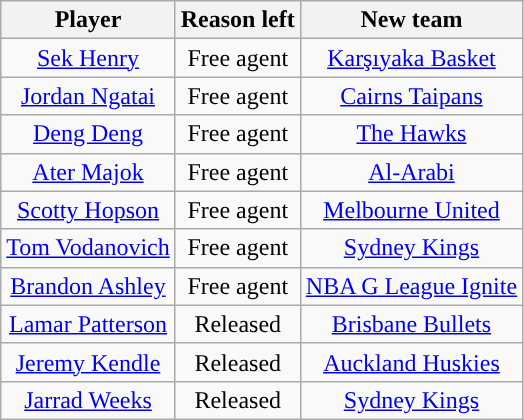<table class="wikitable sortable sortable" style="text-align: center">
<tr>
<th>Player</th>
<th>Reason left</th>
<th>New team</th>
</tr>
<tr>
<td><a href='#'>Sek Henry</a></td>
<td>Free agent</td>
<td><a href='#'>Karşıyaka Basket</a></td>
</tr>
<tr>
<td><a href='#'>Jordan Ngatai</a></td>
<td>Free agent</td>
<td><a href='#'>Cairns Taipans</a></td>
</tr>
<tr>
<td><a href='#'>Deng Deng</a></td>
<td>Free agent</td>
<td><a href='#'>The Hawks</a></td>
</tr>
<tr>
<td><a href='#'>Ater Majok</a></td>
<td>Free agent</td>
<td><a href='#'>Al-Arabi</a></td>
</tr>
<tr>
<td><a href='#'>Scotty Hopson</a></td>
<td>Free agent</td>
<td><a href='#'>Melbourne United</a></td>
</tr>
<tr>
<td><a href='#'>Tom Vodanovich</a></td>
<td>Free agent</td>
<td><a href='#'>Sydney Kings</a></td>
</tr>
<tr>
<td><a href='#'>Brandon Ashley</a></td>
<td>Free agent</td>
<td><a href='#'>NBA G League Ignite</a></td>
</tr>
<tr>
<td><a href='#'>Lamar Patterson</a></td>
<td>Released</td>
<td><a href='#'>Brisbane Bullets</a></td>
</tr>
<tr>
<td><a href='#'>Jeremy Kendle</a></td>
<td>Released</td>
<td><a href='#'>Auckland Huskies</a></td>
</tr>
<tr>
<td><a href='#'>Jarrad Weeks</a></td>
<td>Released</td>
<td><a href='#'>Sydney Kings</a></td>
</tr>
</table>
